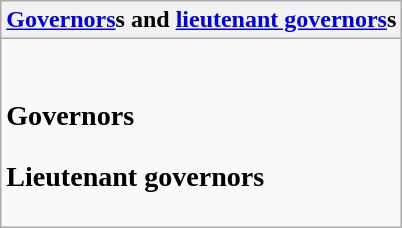<table class="wikitable collapsible collapsed">
<tr>
<th><a href='#'>Governors</a>s and <a href='#'>lieutenant governors</a>s</th>
</tr>
<tr>
<td><br><h3>Governors</h3><h3>Lieutenant governors</h3></td>
</tr>
</table>
